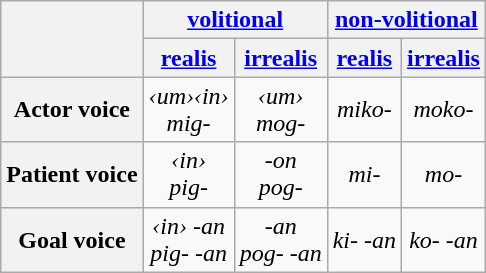<table class="wikitable" style="text-align: center;">
<tr>
<th rowspan=2></th>
<th colspan=2><a href='#'>volitional</a></th>
<th colspan=2><a href='#'>non-volitional</a></th>
</tr>
<tr>
<th><a href='#'>realis</a></th>
<th><a href='#'>irrealis</a></th>
<th><a href='#'>realis</a></th>
<th><a href='#'>irrealis</a></th>
</tr>
<tr>
<th>Actor voice</th>
<td><em>‹um›‹in›<br>mig-</em></td>
<td><em>‹um›<br>mog-</em></td>
<td><em>miko-</em></td>
<td><em>moko-</em></td>
</tr>
<tr>
<th>Patient voice</th>
<td><em>‹in›<br>pig-</em></td>
<td><em>-on<br>pog-</em></td>
<td><em>mi-</em></td>
<td><em>mo-</em></td>
</tr>
<tr>
<th>Goal voice</th>
<td><em>‹in› -an<br>pig- -an</em></td>
<td><em>-an<br>pog- -an</em></td>
<td><em>ki- -an</em></td>
<td><em>ko- -an</em></td>
</tr>
</table>
